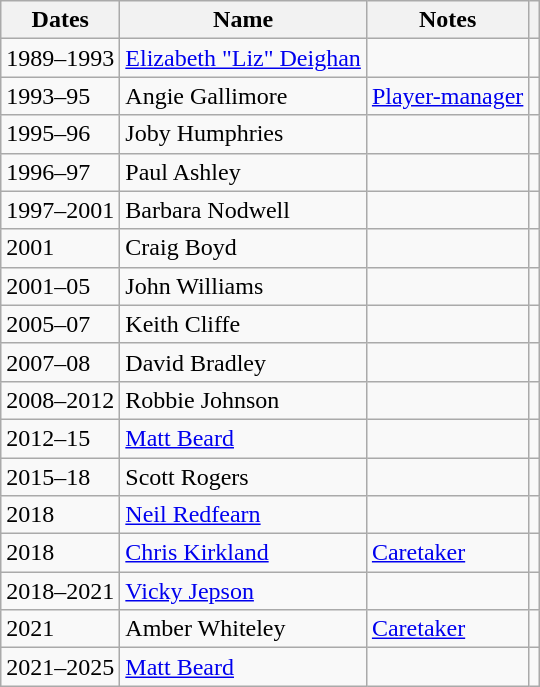<table class="wikitable">
<tr>
<th>Dates</th>
<th>Name</th>
<th>Notes</th>
<th></th>
</tr>
<tr>
<td>1989–1993</td>
<td><a href='#'>Elizabeth "Liz" Deighan</a></td>
<td></td>
<td></td>
</tr>
<tr>
<td>1993–95</td>
<td>Angie Gallimore</td>
<td><a href='#'>Player-manager</a></td>
<td></td>
</tr>
<tr>
<td>1995–96</td>
<td>Joby Humphries</td>
<td></td>
<td></td>
</tr>
<tr>
<td>1996–97</td>
<td>Paul Ashley</td>
<td></td>
<td></td>
</tr>
<tr>
<td>1997–2001</td>
<td>Barbara Nodwell</td>
<td></td>
<td></td>
</tr>
<tr>
<td>2001</td>
<td>Craig Boyd</td>
<td></td>
<td></td>
</tr>
<tr>
<td>2001–05</td>
<td>John Williams</td>
<td></td>
<td></td>
</tr>
<tr>
<td>2005–07</td>
<td>Keith Cliffe</td>
<td></td>
<td></td>
</tr>
<tr>
<td>2007–08</td>
<td>David Bradley</td>
<td></td>
<td></td>
</tr>
<tr>
<td>2008–2012</td>
<td>Robbie Johnson</td>
<td></td>
<td></td>
</tr>
<tr>
<td>2012–15</td>
<td><a href='#'>Matt Beard</a></td>
<td></td>
<td></td>
</tr>
<tr>
<td>2015–18</td>
<td>Scott Rogers</td>
<td></td>
<td></td>
</tr>
<tr>
<td>2018</td>
<td><a href='#'>Neil Redfearn</a></td>
<td></td>
<td></td>
</tr>
<tr>
<td>2018</td>
<td><a href='#'>Chris Kirkland</a></td>
<td><a href='#'>Caretaker</a></td>
<td></td>
</tr>
<tr>
<td>2018–2021</td>
<td><a href='#'>Vicky Jepson</a></td>
<td></td>
<td></td>
</tr>
<tr>
<td>2021</td>
<td>Amber Whiteley</td>
<td><a href='#'>Caretaker</a></td>
<td></td>
</tr>
<tr>
<td>2021–2025</td>
<td><a href='#'>Matt Beard</a></td>
<td></td>
<td></td>
</tr>
</table>
